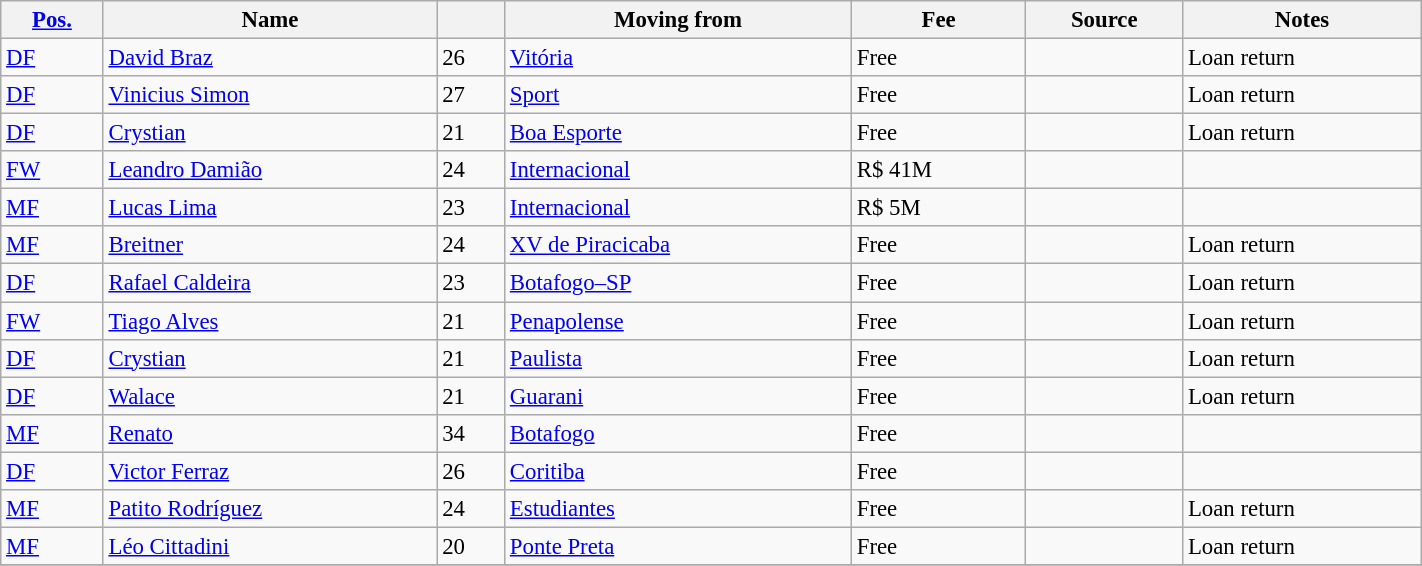<table class="wikitable sortable" style="width:75%; text-align:center; font-size:95%; text-align:left">
<tr>
<th><a href='#'>Pos.</a></th>
<th>Name</th>
<th></th>
<th>Moving from</th>
<th>Fee</th>
<th>Source</th>
<th>Notes</th>
</tr>
<tr>
<td><a href='#'>DF</a></td>
<td style="text-align:left;"> <a href='#'>David Braz</a></td>
<td>26</td>
<td style="text-align:left;"><a href='#'>Vitória</a></td>
<td>Free</td>
<td></td>
<td>Loan return</td>
</tr>
<tr>
<td><a href='#'>DF</a></td>
<td style="text-align:left;"> <a href='#'>Vinicius Simon</a></td>
<td>27</td>
<td style="text-align:left;"><a href='#'>Sport</a></td>
<td>Free</td>
<td></td>
<td>Loan return</td>
</tr>
<tr>
<td><a href='#'>DF</a></td>
<td style="text-align:left;"> <a href='#'>Crystian</a></td>
<td>21</td>
<td style="text-align:left;"><a href='#'>Boa Esporte</a></td>
<td>Free</td>
<td></td>
<td>Loan return</td>
</tr>
<tr>
<td><a href='#'>FW</a></td>
<td style="text-align:left;"> <a href='#'>Leandro Damião</a></td>
<td>24</td>
<td style="text-align:left;"><a href='#'>Internacional</a></td>
<td>R$ 41M</td>
<td></td>
<td></td>
</tr>
<tr>
<td><a href='#'>MF</a></td>
<td style="text-align:left;"> <a href='#'>Lucas Lima</a></td>
<td>23</td>
<td style="text-align:left;"><a href='#'>Internacional</a></td>
<td>R$ 5M</td>
<td></td>
<td></td>
</tr>
<tr>
<td><a href='#'>MF</a></td>
<td style="text-align:left;"> <a href='#'>Breitner</a></td>
<td>24</td>
<td style="text-align:left;"><a href='#'>XV de Piracicaba</a></td>
<td>Free</td>
<td></td>
<td>Loan return</td>
</tr>
<tr>
<td><a href='#'>DF</a></td>
<td style="text-align:left;"> <a href='#'>Rafael Caldeira</a></td>
<td>23</td>
<td style="text-align:left;"><a href='#'>Botafogo–SP</a></td>
<td>Free</td>
<td></td>
<td>Loan return</td>
</tr>
<tr>
<td><a href='#'>FW</a></td>
<td style="text-align:left;"> <a href='#'>Tiago Alves</a></td>
<td>21</td>
<td style="text-align:left;"><a href='#'>Penapolense</a></td>
<td>Free</td>
<td></td>
<td>Loan return</td>
</tr>
<tr>
<td><a href='#'>DF</a></td>
<td style="text-align:left;"> <a href='#'>Crystian</a></td>
<td>21</td>
<td style="text-align:left;"><a href='#'>Paulista</a></td>
<td>Free</td>
<td></td>
<td>Loan return</td>
</tr>
<tr>
<td><a href='#'>DF</a></td>
<td style="text-align:left;"> <a href='#'>Walace</a></td>
<td>21</td>
<td style="text-align:left;"><a href='#'>Guarani</a></td>
<td>Free</td>
<td></td>
<td>Loan return</td>
</tr>
<tr>
<td><a href='#'>MF</a></td>
<td style="text-align:left;"> <a href='#'>Renato</a></td>
<td>34</td>
<td style="text-align:left;"><a href='#'>Botafogo</a></td>
<td>Free</td>
<td> </td>
<td></td>
</tr>
<tr>
<td><a href='#'>DF</a></td>
<td style="text-align:left;"> <a href='#'>Victor Ferraz</a></td>
<td>26</td>
<td style="text-align:left;"><a href='#'>Coritiba</a></td>
<td>Free</td>
<td></td>
<td></td>
</tr>
<tr>
<td><a href='#'>MF</a></td>
<td style="text-align:left;"> <a href='#'>Patito Rodríguez</a></td>
<td>24</td>
<td style="text-align:left;"><a href='#'>Estudiantes</a> </td>
<td>Free</td>
<td></td>
<td>Loan return</td>
</tr>
<tr>
<td><a href='#'>MF</a></td>
<td style="text-align:left;"> <a href='#'>Léo Cittadini</a></td>
<td>20</td>
<td style="text-align:left;"><a href='#'>Ponte Preta</a></td>
<td>Free</td>
<td> </td>
<td>Loan return</td>
</tr>
<tr>
</tr>
</table>
